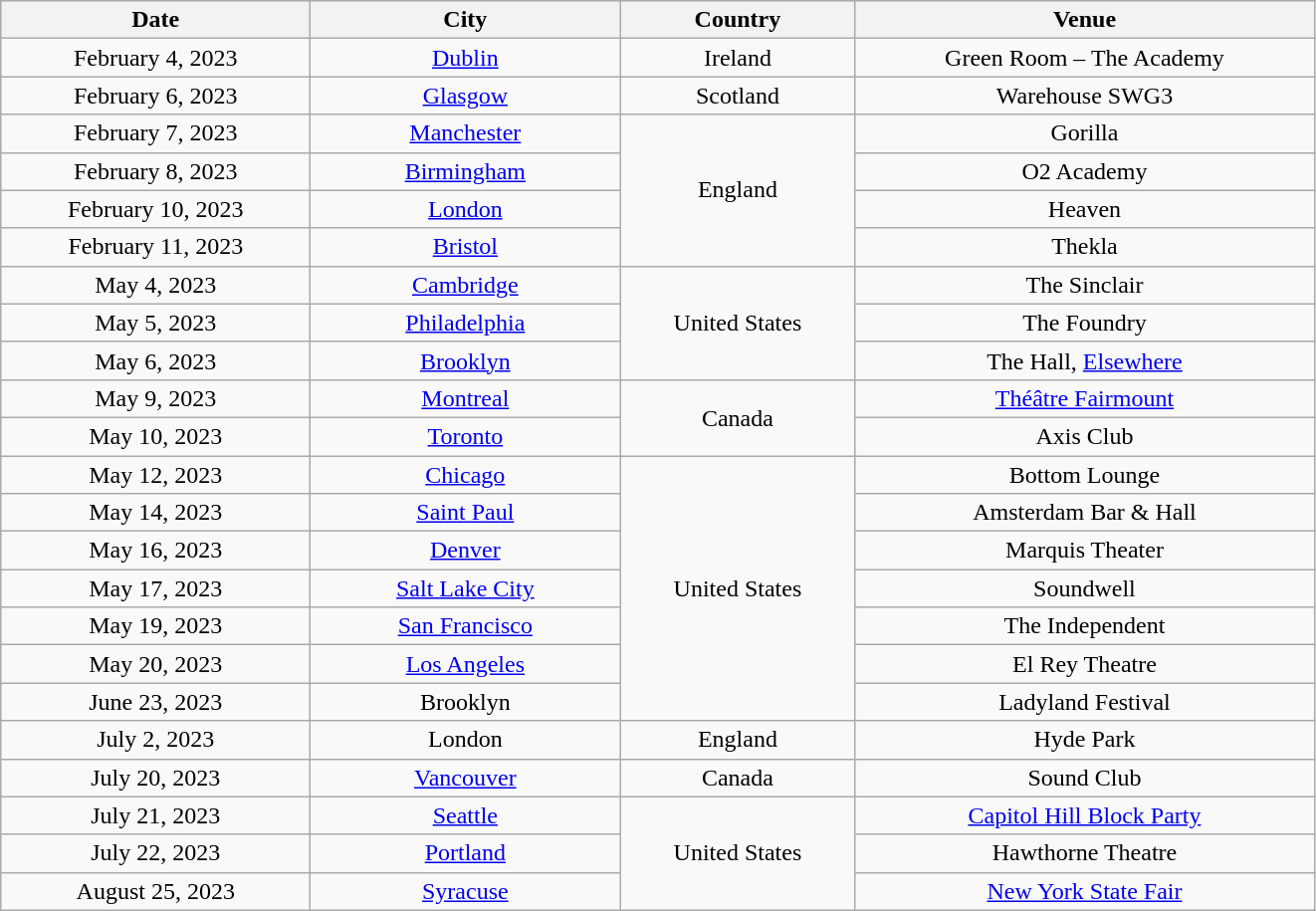<table class="wikitable" style="text-align:center;">
<tr>
<th width="200">Date</th>
<th width="200">City</th>
<th width="150">Country</th>
<th width="300">Venue</th>
</tr>
<tr>
<td>February 4, 2023</td>
<td><a href='#'>Dublin</a></td>
<td>Ireland</td>
<td>Green Room – The Academy</td>
</tr>
<tr>
<td>February 6, 2023</td>
<td><a href='#'>Glasgow</a></td>
<td>Scotland</td>
<td>Warehouse SWG3</td>
</tr>
<tr>
<td>February 7, 2023</td>
<td><a href='#'>Manchester</a></td>
<td rowspan="4">England</td>
<td>Gorilla</td>
</tr>
<tr>
<td>February 8, 2023</td>
<td><a href='#'>Birmingham</a></td>
<td>O2 Academy</td>
</tr>
<tr>
<td>February 10, 2023</td>
<td><a href='#'>London</a></td>
<td>Heaven</td>
</tr>
<tr>
<td>February 11, 2023</td>
<td><a href='#'>Bristol</a></td>
<td>Thekla</td>
</tr>
<tr>
<td>May 4, 2023</td>
<td><a href='#'>Cambridge</a></td>
<td rowspan="3">United States</td>
<td>The Sinclair</td>
</tr>
<tr>
<td>May 5, 2023</td>
<td><a href='#'>Philadelphia</a></td>
<td>The Foundry</td>
</tr>
<tr>
<td>May 6, 2023</td>
<td><a href='#'>Brooklyn</a></td>
<td>The Hall, <a href='#'>Elsewhere</a></td>
</tr>
<tr>
<td>May 9, 2023</td>
<td><a href='#'>Montreal</a></td>
<td rowspan="2">Canada</td>
<td><a href='#'>Théâtre Fairmount</a></td>
</tr>
<tr>
<td>May 10, 2023</td>
<td><a href='#'>Toronto</a></td>
<td>Axis Club</td>
</tr>
<tr>
<td>May 12, 2023</td>
<td><a href='#'>Chicago</a></td>
<td rowspan="7">United States</td>
<td>Bottom Lounge</td>
</tr>
<tr>
<td>May 14, 2023</td>
<td><a href='#'>Saint Paul</a></td>
<td>Amsterdam Bar & Hall</td>
</tr>
<tr>
<td>May 16, 2023</td>
<td><a href='#'>Denver</a></td>
<td>Marquis Theater</td>
</tr>
<tr>
<td>May 17, 2023</td>
<td><a href='#'>Salt Lake City</a></td>
<td>Soundwell</td>
</tr>
<tr>
<td>May 19, 2023</td>
<td><a href='#'>San Francisco</a></td>
<td>The Independent</td>
</tr>
<tr>
<td>May 20, 2023</td>
<td><a href='#'>Los Angeles</a></td>
<td>El Rey Theatre</td>
</tr>
<tr>
<td>June 23, 2023</td>
<td>Brooklyn</td>
<td>Ladyland Festival</td>
</tr>
<tr>
<td>July 2, 2023</td>
<td>London</td>
<td>England</td>
<td>Hyde Park</td>
</tr>
<tr>
<td>July 20, 2023</td>
<td><a href='#'>Vancouver</a></td>
<td>Canada</td>
<td>Sound Club</td>
</tr>
<tr>
<td>July 21, 2023</td>
<td><a href='#'>Seattle</a></td>
<td rowspan="3">United States</td>
<td><a href='#'>Capitol Hill Block Party</a></td>
</tr>
<tr>
<td>July 22, 2023</td>
<td><a href='#'>Portland</a></td>
<td>Hawthorne Theatre</td>
</tr>
<tr>
<td>August 25, 2023</td>
<td><a href='#'>Syracuse</a></td>
<td><a href='#'>New York State Fair</a></td>
</tr>
</table>
